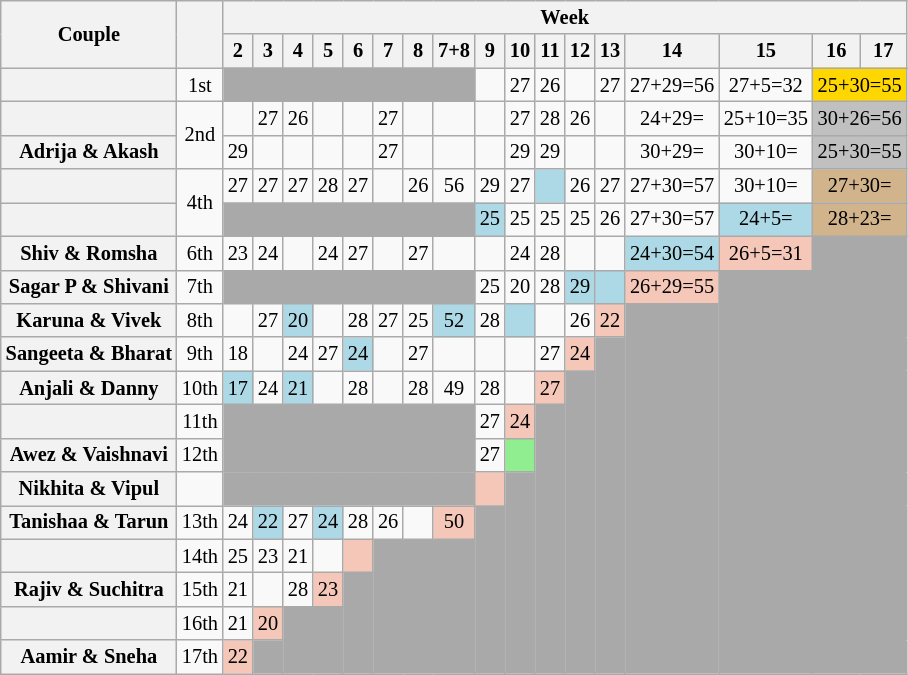<table class="wikitable sortable" style="text-align:center; font-size:85%">
<tr>
<th rowspan="2">Couple</th>
<th rowspan="2"></th>
<th colspan="17">Week</th>
</tr>
<tr>
<th>2</th>
<th>3</th>
<th>4</th>
<th>5</th>
<th>6</th>
<th>7</th>
<th>8</th>
<th>7+8</th>
<th>9</th>
<th>10</th>
<th>11</th>
<th>12</th>
<th>13</th>
<th>14</th>
<th>15</th>
<th>16</th>
<th>17</th>
</tr>
<tr>
<th></th>
<td>1st</td>
<td colspan="8" bgcolor="darkgrey"></td>
<td><em></em></td>
<td>27</td>
<td>26</td>
<td><strong></strong></td>
<td>27</td>
<td>27+29=56</td>
<td>27+5=32</td>
<td colspan="2" bgcolor=gold>25+30=55</td>
</tr>
<tr>
<th scope="row"></th>
<td rowspan="2">2nd</td>
<td><em></em></td>
<td>27</td>
<td>26</td>
<td><em></em></td>
<td><strong></strong></td>
<td>27</td>
<td><strong></strong></td>
<td><strong></strong></td>
<td><strong></strong></td>
<td>27</td>
<td>28</td>
<td>26</td>
<td><strong></strong></td>
<td>24+29=<em></em></td>
<td>25+10=35</td>
<td colspan="2" bgcolor="silver">30+26=56</td>
</tr>
<tr>
<th scope="row">Adrija & Akash</th>
<td>29</td>
<td><strong></strong></td>
<td><strong></strong></td>
<td><strong></strong></td>
<td><strong></strong></td>
<td>27</td>
<td><strong></strong></td>
<td><strong></strong></td>
<td><strong></strong></td>
<td>29</td>
<td>29</td>
<td><strong></strong></td>
<td><strong></strong></td>
<td>30+29=<strong></strong></td>
<td>30+10=<strong></strong></td>
<td colspan="2" bgcolor="silver">25+30=55</td>
</tr>
<tr>
<th scope="row"></th>
<td rowspan="2">4th</td>
<td>27</td>
<td>27</td>
<td>27</td>
<td>28</td>
<td>27</td>
<td><strong></strong></td>
<td>26</td>
<td>56</td>
<td>29</td>
<td>27</td>
<td bgcolor="lightblue"><em></em></td>
<td>26</td>
<td>27</td>
<td>27+30=57</td>
<td>30+10=<strong></strong></td>
<td colspan="2" bgcolor=tan>27+30=<strong></strong></td>
</tr>
<tr>
<th></th>
<td colspan="8" bgcolor="darkgrey"></td>
<td bgcolor="lightblue">25</td>
<td>25</td>
<td>25</td>
<td>25</td>
<td>26</td>
<td>27+30=57</td>
<td Bgcolor=lightblue>24+5=<em></em></td>
<td colspan="2" bgcolor=tan>28+23=<em></em></td>
</tr>
<tr>
<th scope="row">Shiv & Romsha</th>
<td>6th</td>
<td>23</td>
<td>24</td>
<td><em></em></td>
<td>24</td>
<td>27</td>
<td><em></em></td>
<td>27</td>
<td><em></em></td>
<td><strong></strong></td>
<td>24</td>
<td>28</td>
<td><em></em></td>
<td><em></em></td>
<td bgcolor="lightblue">24+30=54</td>
<td bgcolor="#f4c7b8">26+5=31</td>
<td colspan="2" rowspan="13" bgcolor="darkgrey"></td>
</tr>
<tr>
<th>Sagar P & Shivani</th>
<td>7th</td>
<td colspan="8" bgcolor="darkgrey"></td>
<td>25</td>
<td>20</td>
<td>28</td>
<td bgcolor="lightblue">29</td>
<td bgcolor="lightblue"><em></em></td>
<td bgcolor="#f4c7b8">26+29=55</td>
<td rowspan="12" bgcolor="darkgrey"></td>
</tr>
<tr>
<th scope="row">Karuna & Vivek</th>
<td>8th</td>
<td><strong></strong></td>
<td>27</td>
<td bgcolor="lightblue">20</td>
<td><strong></strong></td>
<td>28</td>
<td>27</td>
<td>25</td>
<td bgcolor="lightblue">52</td>
<td>28</td>
<td bgcolor="lightblue"><em></em></td>
<td><strong></strong></td>
<td>26</td>
<td bgcolor="#f4c7b8">22</td>
<td rowspan="11" bgcolor="darkgrey"></td>
</tr>
<tr>
<th scope="row">Sangeeta & Bharat</th>
<td>9th</td>
<td>18</td>
<td><strong></strong></td>
<td>24</td>
<td>27</td>
<td bgcolor="lightblue">24</td>
<td><strong></strong></td>
<td>27</td>
<td><strong></strong></td>
<td><strong></strong></td>
<td><strong></strong></td>
<td>27</td>
<td bgcolor="#f4c7b8">24</td>
<td rowspan="10" bgcolor=darkgrey></td>
</tr>
<tr>
<th scope="row">Anjali & Danny</th>
<td>10th</td>
<td bgcolor="lightblue">17</td>
<td>24</td>
<td bgcolor="lightblue">21</td>
<td><strong></strong></td>
<td>28</td>
<td><em></em></td>
<td>28</td>
<td>49</td>
<td>28</td>
<td><strong></strong></td>
<td bgcolor="#f4c7b8">27</td>
<td rowspan="9" bgcolor="darkgrey"></td>
</tr>
<tr>
<th></th>
<td>11th</td>
<td colspan="8" bgcolor="darkgrey"></td>
<td>27</td>
<td bgcolor="#f4c7b8">24</td>
<td rowspan="8" bgcolor="darkgrey"></td>
</tr>
<tr>
<th>Awez & Vaishnavi</th>
<td>12th</td>
<td colspan="8" bgcolor="darkgrey"></td>
<td>27</td>
<td bgcolor=lightgreen ></td>
</tr>
<tr>
<th>Nikhita & Vipul</th>
<td> </td>
<td colspan="8" bgcolor=darkgrey></td>
<td bgcolor="#f4c7b8"><em></em></td>
<td rowspan="6" bgcolor="darkgrey"></td>
</tr>
<tr>
<th scope="row">Tanishaa & Tarun</th>
<td>13th</td>
<td>24</td>
<td bgcolor="lightblue">22</td>
<td>27</td>
<td bgcolor="lightblue">24</td>
<td>28</td>
<td>26</td>
<td><em></em></td>
<td bgcolor="#f4c7b8">50</td>
<td rowspan="5" bgcolor="darkgrey"></td>
</tr>
<tr>
<th></th>
<td>14th</td>
<td>25</td>
<td>23</td>
<td>21</td>
<td><strong></strong></td>
<td bgcolor="#f4c7b8"><em></em></td>
<td colspan="3" rowspan="4" bgcolor="darkgrey"></td>
</tr>
<tr>
<th scope="row">Rajiv & Suchitra</th>
<td>15th</td>
<td>21</td>
<td><em></em></td>
<td>28</td>
<td bgcolor="#f4c7b8">23</td>
<td rowspan="3" bgcolor="darkgrey"></td>
</tr>
<tr>
<th scope="row"></th>
<td>16th</td>
<td>21</td>
<td bgcolor="#f4c7b8">20</td>
<td colspan="2" rowspan="2" bgcolor="darkgrey"></td>
</tr>
<tr>
<th scope="row">Aamir & Sneha</th>
<td>17th</td>
<td bgcolor="#f4c7b8">22</td>
<td bgcolor=darkgrey></td>
</tr>
</table>
